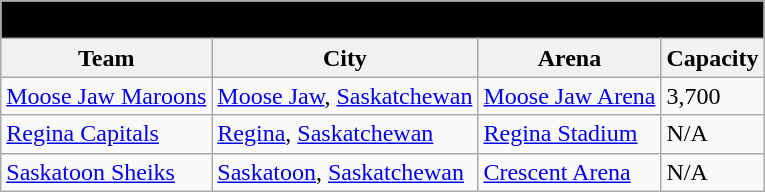<table class="wikitable" style="width:auto">
<tr>
<td bgcolor="#000000" align="center" colspan="6"><strong><span>1927–28 Prairie Hockey League</span></strong></td>
</tr>
<tr>
<th>Team</th>
<th>City</th>
<th>Arena</th>
<th>Capacity</th>
</tr>
<tr>
<td><a href='#'>Moose Jaw Maroons</a></td>
<td><a href='#'>Moose Jaw</a>, <a href='#'>Saskatchewan</a></td>
<td><a href='#'>Moose Jaw Arena</a></td>
<td>3,700</td>
</tr>
<tr>
<td><a href='#'>Regina Capitals</a></td>
<td><a href='#'>Regina</a>, <a href='#'>Saskatchewan</a></td>
<td><a href='#'>Regina Stadium</a></td>
<td>N/A</td>
</tr>
<tr>
<td><a href='#'>Saskatoon Sheiks</a></td>
<td><a href='#'>Saskatoon</a>, <a href='#'>Saskatchewan</a></td>
<td><a href='#'>Crescent Arena</a></td>
<td>N/A</td>
</tr>
</table>
